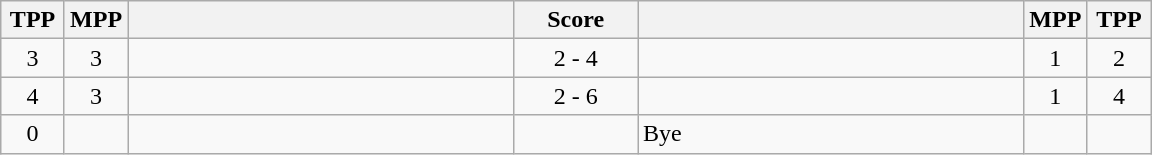<table class="wikitable" style="text-align: center;" |>
<tr>
<th width="35">TPP</th>
<th width="35">MPP</th>
<th width="250"></th>
<th width="75">Score</th>
<th width="250"></th>
<th width="35">MPP</th>
<th width="35">TPP</th>
</tr>
<tr>
<td>3</td>
<td>3</td>
<td style="text-align:left;"></td>
<td>2 - 4</td>
<td style="text-align:left;"><strong></strong></td>
<td>1</td>
<td>2</td>
</tr>
<tr>
<td>4</td>
<td>3</td>
<td style="text-align:left;"></td>
<td>2 - 6</td>
<td style="text-align:left;"><strong></strong></td>
<td>1</td>
<td>4</td>
</tr>
<tr>
<td>0</td>
<td></td>
<td style="text-align:left;"><strong></strong></td>
<td></td>
<td style="text-align:left;">Bye</td>
<td></td>
<td></td>
</tr>
</table>
